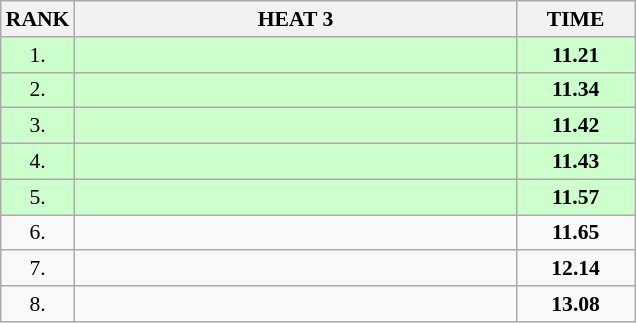<table class="wikitable" style="border-collapse: collapse; font-size: 90%;">
<tr>
<th>RANK</th>
<th style="width: 20em">HEAT 3</th>
<th style="width: 5em">TIME</th>
</tr>
<tr style="background:#ccffcc;">
<td align="center">1.</td>
<td></td>
<td align="center"><strong>11.21</strong></td>
</tr>
<tr style="background:#ccffcc;">
<td align="center">2.</td>
<td></td>
<td align="center"><strong>11.34</strong></td>
</tr>
<tr style="background:#ccffcc;">
<td align="center">3.</td>
<td></td>
<td align="center"><strong>11.42</strong></td>
</tr>
<tr style="background:#ccffcc;">
<td align="center">4.</td>
<td></td>
<td align="center"><strong>11.43</strong></td>
</tr>
<tr style="background:#ccffcc;">
<td align="center">5.</td>
<td></td>
<td align="center"><strong>11.57</strong></td>
</tr>
<tr>
<td align="center">6.</td>
<td></td>
<td align="center"><strong>11.65</strong></td>
</tr>
<tr>
<td align="center">7.</td>
<td></td>
<td align="center"><strong>12.14</strong></td>
</tr>
<tr>
<td align="center">8.</td>
<td></td>
<td align="center"><strong>13.08</strong></td>
</tr>
</table>
